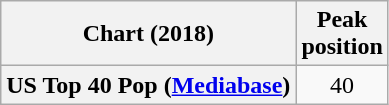<table class="wikitable plainrowheaders" style="text-align:center">
<tr>
<th scope="col">Chart (2018)</th>
<th scope="col">Peak<br>position</th>
</tr>
<tr>
<th scope="row">US Top 40 Pop (<a href='#'>Mediabase</a>)</th>
<td>40</td>
</tr>
</table>
